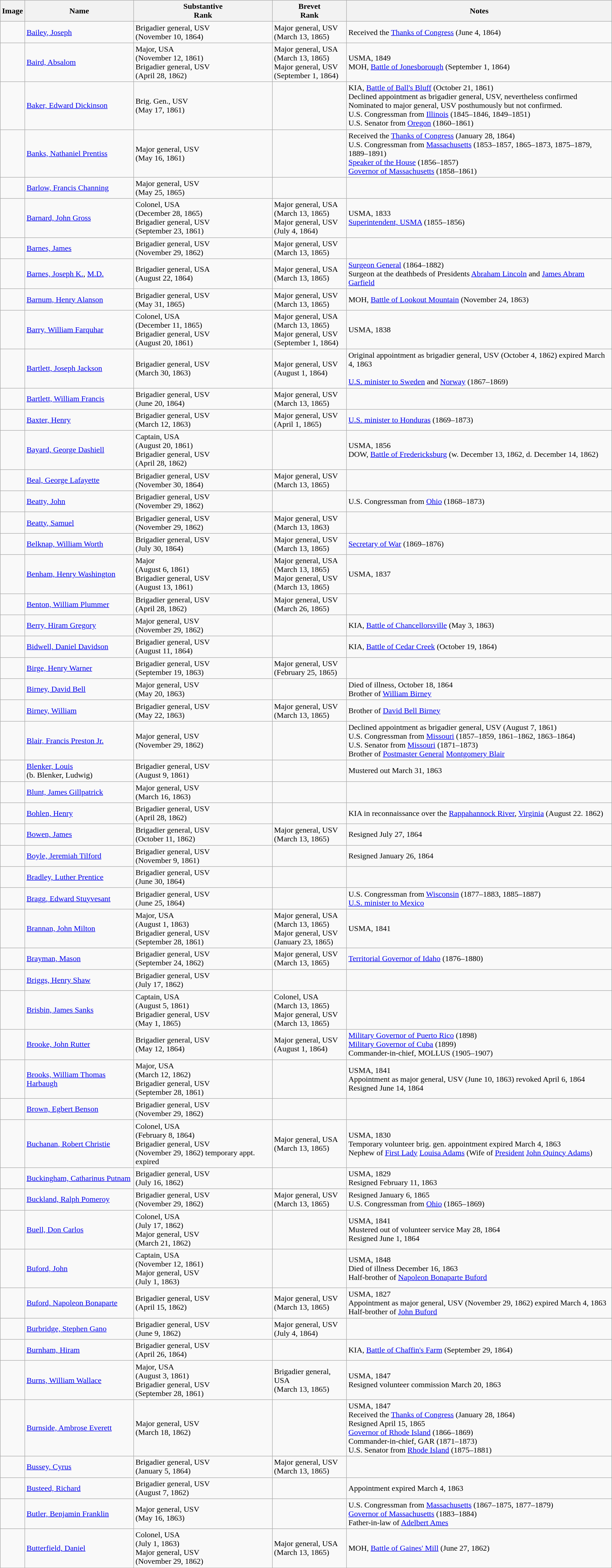<table class="wikitable sortable">
<tr>
<th class="unsortable">Image</th>
<th>Name</th>
<th>Substantive<br>Rank</th>
<th>Brevet<br>Rank</th>
<th class="unsortable">Notes</th>
</tr>
<tr>
<td></td>
<td><a href='#'>Bailey, Joseph</a></td>
<td>Brigadier general, USV<br>(November 10, 1864)</td>
<td>Major general, USV<br>(March 13, 1865)</td>
<td>Received the <a href='#'>Thanks of Congress</a> (June 4, 1864)</td>
</tr>
<tr>
<td></td>
<td><a href='#'>Baird, Absalom</a></td>
<td>Major, USA<br>(November 12, 1861)<br>Brigadier general, USV<br>(April 28, 1862)</td>
<td>Major general, USA<br>(March 13, 1865)<br>Major general, USV<br>(September 1, 1864)</td>
<td>USMA, 1849<br>MOH, <a href='#'>Battle of Jonesborough</a> (September 1, 1864)</td>
</tr>
<tr>
<td></td>
<td><a href='#'>Baker, Edward Dickinson</a></td>
<td>Brig. Gen., USV<br>(May 17, 1861)</td>
<td></td>
<td>KIA, <a href='#'>Battle of Ball's Bluff</a> (October 21, 1861)<br>Declined appointment as brigadier general, USV, nevertheless confirmed<br>Nominated to major general, USV posthumously but not confirmed.<br>U.S. Congressman from <a href='#'>Illinois</a> (1845–1846, 1849–1851)<br>U.S. Senator from <a href='#'>Oregon</a> (1860–1861)</td>
</tr>
<tr>
<td></td>
<td><a href='#'>Banks, Nathaniel Prentiss</a></td>
<td>Major general, USV<br>(May 16, 1861)</td>
<td></td>
<td>Received the <a href='#'>Thanks of Congress</a> (January 28, 1864)<br>U.S. Congressman from <a href='#'>Massachusetts</a> (1853–1857, 1865–1873, 1875–1879, 1889–1891)<br><a href='#'>Speaker of the House</a> (1856–1857)<br><a href='#'>Governor of Massachusetts</a> (1858–1861)</td>
</tr>
<tr>
<td></td>
<td><a href='#'>Barlow, Francis Channing</a></td>
<td>Major general, USV<br>(May 25, 1865)</td>
<td></td>
<td></td>
</tr>
<tr>
<td></td>
<td><a href='#'>Barnard, John Gross</a></td>
<td>Colonel, USA<br>(December 28, 1865)<br>Brigadier general, USV<br>(September 23, 1861)</td>
<td>Major general, USA<br>(March 13, 1865)<br>Major general, USV<br>(July 4, 1864)</td>
<td>USMA, 1833<br><a href='#'>Superintendent, USMA</a> (1855–1856)</td>
</tr>
<tr>
<td></td>
<td><a href='#'>Barnes, James</a></td>
<td>Brigadier general, USV<br>(November 29, 1862)</td>
<td>Major general, USV<br>(March 13, 1865)</td>
<td></td>
</tr>
<tr>
<td></td>
<td><a href='#'>Barnes, Joseph K.</a>, <a href='#'>M.D.</a></td>
<td>Brigadier general, USA<br>(August 22, 1864)</td>
<td>Major general, USA<br>(March 13, 1865)</td>
<td><a href='#'>Surgeon General</a> (1864–1882)<br>Surgeon at the deathbeds of Presidents <a href='#'>Abraham Lincoln</a> and <a href='#'>James Abram Garfield</a></td>
</tr>
<tr>
<td></td>
<td><a href='#'>Barnum, Henry Alanson</a></td>
<td>Brigadier general, USV<br>(May 31, 1865)</td>
<td>Major general, USV<br>(March 13, 1865)</td>
<td>MOH, <a href='#'>Battle of Lookout Mountain</a> (November 24, 1863)</td>
</tr>
<tr>
<td></td>
<td><a href='#'>Barry, William Farquhar</a></td>
<td>Colonel, USA<br>(December 11, 1865)<br>Brigadier general, USV<br>(August 20, 1861)</td>
<td>Major general, USA<br>(March 13, 1865)<br>Major general, USV<br>(September 1, 1864)</td>
<td>USMA, 1838</td>
</tr>
<tr>
<td></td>
<td><a href='#'>Bartlett, Joseph Jackson</a></td>
<td>Brigadier general, USV<br>(March 30, 1863)</td>
<td>Major general, USV<br>(August 1, 1864)</td>
<td>Original appointment as brigadier general, USV (October 4, 1862) expired March 4, 1863<br><br><a href='#'>U.S. minister to Sweden</a> and <a href='#'>Norway</a> (1867–1869)</td>
</tr>
<tr>
<td></td>
<td><a href='#'>Bartlett, William Francis</a></td>
<td>Brigadier general, USV<br>(June 20, 1864)</td>
<td>Major general, USV<br>(March 13, 1865)</td>
<td></td>
</tr>
<tr>
<td></td>
<td><a href='#'>Baxter, Henry</a></td>
<td>Brigadier general, USV<br>(March 12, 1863)</td>
<td>Major general, USV<br>(April 1, 1865)</td>
<td><a href='#'>U.S. minister to Honduras</a> (1869–1873)</td>
</tr>
<tr>
<td></td>
<td><a href='#'>Bayard, George Dashiell</a></td>
<td>Captain, USA<br>(August 20, 1861)<br>Brigadier general, USV<br>(April 28, 1862)</td>
<td></td>
<td>USMA, 1856<br>DOW, <a href='#'>Battle of Fredericksburg</a> (w. December 13, 1862, d. December 14, 1862)</td>
</tr>
<tr>
<td></td>
<td><a href='#'>Beal, George Lafayette</a></td>
<td>Brigadier general, USV<br>(November 30, 1864)</td>
<td>Major general, USV<br>(March 13, 1865)</td>
<td></td>
</tr>
<tr>
<td></td>
<td><a href='#'>Beatty, John</a></td>
<td>Brigadier general, USV<br>(November 29, 1862)</td>
<td></td>
<td>U.S. Congressman from <a href='#'>Ohio</a> (1868–1873)</td>
</tr>
<tr>
<td></td>
<td><a href='#'>Beatty, Samuel</a></td>
<td>Brigadier general, USV<br>(November 29, 1862)</td>
<td>Major general, USV<br>(March 13, 1863)</td>
<td></td>
</tr>
<tr>
<td></td>
<td><a href='#'>Belknap, William Worth</a></td>
<td>Brigadier general, USV<br>(July 30, 1864)</td>
<td>Major general, USV<br>(March 13, 1865)</td>
<td><a href='#'>Secretary of War</a> (1869–1876)</td>
</tr>
<tr>
<td></td>
<td><a href='#'>Benham, Henry Washington</a></td>
<td>Major<br>(August 6, 1861)<br>Brigadier general, USV<br>(August 13, 1861)</td>
<td>Major general, USA<br>(March 13, 1865)<br>Major general, USV<br>(March 13, 1865)</td>
<td>USMA, 1837</td>
</tr>
<tr>
<td></td>
<td><a href='#'>Benton, William Plummer</a></td>
<td>Brigadier general, USV<br>(April 28, 1862)</td>
<td>Major general, USV<br>(March 26, 1865)</td>
<td></td>
</tr>
<tr>
<td></td>
<td><a href='#'>Berry, Hiram Gregory</a></td>
<td>Major general, USV<br>(November 29, 1862)</td>
<td></td>
<td>KIA, <a href='#'>Battle of Chancellorsville</a> (May 3, 1863)</td>
</tr>
<tr>
<td></td>
<td><a href='#'>Bidwell, Daniel Davidson</a></td>
<td>Brigadier general, USV<br>(August 11, 1864)</td>
<td></td>
<td>KIA, <a href='#'>Battle of Cedar Creek</a> (October 19, 1864)</td>
</tr>
<tr>
<td></td>
<td><a href='#'>Birge, Henry Warner</a></td>
<td>Brigadier general, USV<br>(September 19, 1863)</td>
<td>Major general, USV<br>(February 25, 1865)</td>
<td></td>
</tr>
<tr>
<td></td>
<td><a href='#'>Birney, David Bell</a></td>
<td>Major general, USV<br>(May 20, 1863)</td>
<td></td>
<td>Died of illness, October 18, 1864<br>Brother of <a href='#'>William Birney</a></td>
</tr>
<tr>
<td></td>
<td><a href='#'>Birney, William</a></td>
<td>Brigadier general, USV<br>(May 22, 1863)</td>
<td>Major general, USV<br>(March 13, 1865)</td>
<td>Brother of <a href='#'>David Bell Birney</a></td>
</tr>
<tr>
<td></td>
<td><a href='#'>Blair, Francis Preston Jr.</a></td>
<td>Major general, USV<br>(November 29, 1862)</td>
<td></td>
<td>Declined appointment as brigadier general, USV (August 7, 1861)<br>U.S. Congressman from <a href='#'>Missouri</a> (1857–1859, 1861–1862, 1863–1864)<br>U.S. Senator from <a href='#'>Missouri</a> (1871–1873)<br>Brother of <a href='#'>Postmaster General</a> <a href='#'>Montgomery Blair</a></td>
</tr>
<tr>
<td></td>
<td><a href='#'>Blenker, Louis</a><br>(b. Blenker, Ludwig)</td>
<td>Brigadier general, USV<br>(August 9, 1861)</td>
<td></td>
<td>Mustered out March 31, 1863</td>
</tr>
<tr>
<td></td>
<td><a href='#'>Blunt, James Gillpatrick</a></td>
<td>Major general, USV<br>(March 16, 1863)</td>
<td></td>
<td></td>
</tr>
<tr>
<td></td>
<td><a href='#'>Bohlen, Henry</a></td>
<td>Brigadier general, USV<br>(April 28, 1862)</td>
<td></td>
<td>KIA in reconnaissance over the <a href='#'>Rappahannock River</a>, <a href='#'>Virginia</a> (August 22. 1862)</td>
</tr>
<tr>
<td></td>
<td><a href='#'>Bowen, James</a></td>
<td>Brigadier general, USV<br>(October 11, 1862)</td>
<td>Major general, USV<br>(March 13, 1865)</td>
<td>Resigned July 27, 1864</td>
</tr>
<tr>
<td></td>
<td><a href='#'>Boyle, Jeremiah Tilford</a></td>
<td>Brigadier general, USV<br>(November 9, 1861)</td>
<td></td>
<td>Resigned January 26, 1864</td>
</tr>
<tr>
<td></td>
<td><a href='#'>Bradley, Luther Prentice</a></td>
<td>Brigadier general, USV<br>(June 30, 1864)</td>
<td></td>
<td></td>
</tr>
<tr>
<td></td>
<td><a href='#'>Bragg, Edward Stuyvesant</a></td>
<td>Brigadier general, USV<br>(June 25, 1864)</td>
<td></td>
<td>U.S. Congressman from <a href='#'>Wisconsin</a> (1877–1883, 1885–1887)<br><a href='#'>U.S. minister to Mexico</a></td>
</tr>
<tr>
<td></td>
<td><a href='#'>Brannan, John Milton</a></td>
<td>Major, USA<br>(August 1, 1863)<br>Brigadier general, USV<br>(September 28, 1861)</td>
<td>Major general, USA<br>(March 13, 1865)<br>Major general, USV<br>(January 23, 1865)</td>
<td>USMA, 1841</td>
</tr>
<tr>
<td></td>
<td><a href='#'>Brayman, Mason</a></td>
<td>Brigadier general, USV<br>(September 24, 1862)</td>
<td>Major general, USV<br>(March 13, 1865)</td>
<td><a href='#'>Territorial Governor of Idaho</a> (1876–1880)</td>
</tr>
<tr>
<td></td>
<td><a href='#'>Briggs, Henry Shaw</a></td>
<td>Brigadier general, USV<br>(July 17, 1862)</td>
<td></td>
<td></td>
</tr>
<tr>
<td></td>
<td><a href='#'>Brisbin, James Sanks</a></td>
<td>Captain, USA<br>(August 5, 1861)<br>Brigadier general, USV<br>(May 1, 1865)</td>
<td>Colonel, USA<br>(March 13, 1865)<br>Major general, USV<br>(March 13, 1865)</td>
<td></td>
</tr>
<tr>
<td></td>
<td><a href='#'>Brooke, John Rutter</a></td>
<td>Brigadier general, USV<br>(May 12, 1864)</td>
<td>Major general, USV<br>(August 1, 1864)</td>
<td><a href='#'>Military Governor of Puerto Rico</a> (1898)<br><a href='#'>Military Governor of Cuba</a> (1899)<br>Commander-in-chief, MOLLUS (1905–1907)</td>
</tr>
<tr>
<td></td>
<td><a href='#'>Brooks, William Thomas Harbaugh</a></td>
<td>Major, USA<br>(March 12, 1862)<br>Brigadier general, USV<br>(September 28, 1861)</td>
<td></td>
<td>USMA, 1841<br>Appointment as major general, USV (June 10, 1863) revoked April 6, 1864<br>Resigned June 14, 1864</td>
</tr>
<tr>
<td></td>
<td><a href='#'>Brown, Egbert Benson</a></td>
<td>Brigadier general, USV<br>(November 29, 1862)</td>
<td></td>
<td></td>
</tr>
<tr>
<td></td>
<td><a href='#'>Buchanan, Robert Christie</a></td>
<td>Colonel, USA<br>(February 8, 1864)<br>Brigadier general, USV<br>(November 29, 1862) temporary appt. expired</td>
<td>Major general, USA<br>(March 13, 1865)</td>
<td>USMA, 1830<br>Temporary volunteer brig. gen. appointment expired March 4, 1863<br>Nephew of <a href='#'>First Lady</a> <a href='#'>Louisa Adams</a> (Wife of <a href='#'>President</a> <a href='#'>John Quincy Adams</a>)</td>
</tr>
<tr>
<td></td>
<td><a href='#'>Buckingham, Catharinus Putnam</a></td>
<td>Brigadier general, USV<br>(July 16, 1862)</td>
<td></td>
<td>USMA, 1829<br>Resigned February 11, 1863</td>
</tr>
<tr>
<td></td>
<td><a href='#'>Buckland, Ralph Pomeroy</a></td>
<td>Brigadier general, USV<br>(November 29, 1862)</td>
<td>Major general, USV<br>(March 13, 1865)</td>
<td>Resigned January 6, 1865<br>U.S. Congressman from <a href='#'>Ohio</a> (1865–1869)</td>
</tr>
<tr>
<td></td>
<td><a href='#'>Buell, Don Carlos</a></td>
<td>Colonel, USA<br>(July 17, 1862)<br>Major general, USV<br>(March 21, 1862)</td>
<td></td>
<td>USMA, 1841<br>Mustered out of volunteer service May 28, 1864<br>Resigned June 1, 1864</td>
</tr>
<tr>
<td></td>
<td><a href='#'>Buford, John</a></td>
<td>Captain, USA<br>(November 12, 1861)<br>Major general, USV<br>(July 1, 1863)</td>
<td></td>
<td>USMA, 1848<br>Died of illness December 16, 1863<br>Half-brother of <a href='#'>Napoleon Bonaparte Buford</a></td>
</tr>
<tr>
<td></td>
<td><a href='#'>Buford, Napoleon Bonaparte</a></td>
<td>Brigadier general, USV<br>(April 15, 1862)</td>
<td>Major general, USV<br>(March 13, 1865)</td>
<td>USMA, 1827<br>Appointment as major general, USV (November 29, 1862) expired March 4, 1863<br>Half-brother of <a href='#'>John Buford</a></td>
</tr>
<tr>
<td></td>
<td><a href='#'>Burbridge, Stephen Gano</a></td>
<td>Brigadier general, USV<br>(June 9, 1862)</td>
<td>Major general, USV<br>(July 4, 1864)</td>
<td></td>
</tr>
<tr>
<td></td>
<td><a href='#'>Burnham, Hiram</a></td>
<td>Brigadier general, USV<br>(April 26, 1864)</td>
<td></td>
<td>KIA, <a href='#'>Battle of Chaffin's Farm</a> (September 29, 1864)</td>
</tr>
<tr>
<td></td>
<td><a href='#'>Burns, William Wallace</a></td>
<td>Major, USA<br>(August 3, 1861)<br>Brigadier general, USV<br>(September 28, 1861)</td>
<td>Brigadier general, USA<br>(March 13, 1865)</td>
<td>USMA, 1847<br>Resigned volunteer commission March 20, 1863</td>
</tr>
<tr>
<td></td>
<td><a href='#'>Burnside, Ambrose Everett</a></td>
<td>Major general, USV<br>(March 18, 1862)</td>
<td></td>
<td>USMA, 1847<br>Received the <a href='#'>Thanks of Congress</a> (January 28, 1864)<br>Resigned April 15, 1865<br><a href='#'>Governor of Rhode Island</a> (1866–1869)<br>Commander-in-chief, GAR (1871–1873)<br>U.S. Senator from <a href='#'>Rhode Island</a> (1875–1881)</td>
</tr>
<tr>
<td></td>
<td><a href='#'>Bussey, Cyrus</a></td>
<td>Brigadier general, USV<br>(January 5, 1864)</td>
<td>Major general, USV<br>(March 13, 1865)</td>
<td></td>
</tr>
<tr>
<td></td>
<td><a href='#'>Busteed, Richard</a></td>
<td>Brigadier general, USV<br>(August 7, 1862)</td>
<td></td>
<td>Appointment expired March 4, 1863</td>
</tr>
<tr>
<td></td>
<td><a href='#'>Butler, Benjamin Franklin</a></td>
<td>Major general, USV<br>(May 16, 1863)</td>
<td></td>
<td>U.S. Congressman from <a href='#'>Massachusetts</a> (1867–1875, 1877–1879)<br><a href='#'>Governor of Massachusetts</a> (1883–1884)<br>Father-in-law of <a href='#'>Adelbert Ames</a></td>
</tr>
<tr>
<td></td>
<td><a href='#'>Butterfield, Daniel</a></td>
<td>Colonel, USA<br>(July 1, 1863)<br>Major general, USV<br>(November 29, 1862)</td>
<td>Major general, USA<br>(March 13, 1865)</td>
<td>MOH, <a href='#'>Battle of Gaines' Mill</a> (June 27, 1862)</td>
</tr>
</table>
